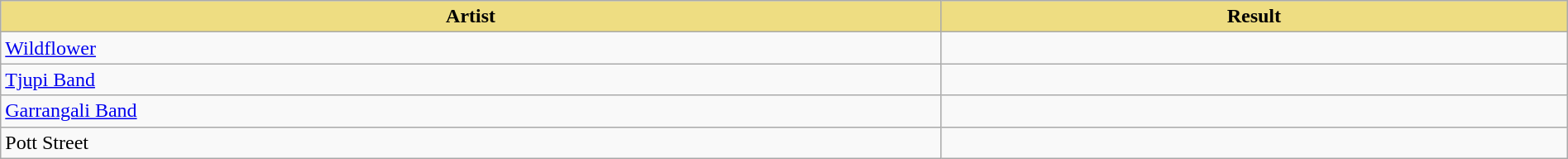<table class="wikitable" width=100%>
<tr>
<th style="width:15%;background:#EEDD82;">Artist</th>
<th style="width:10%;background:#EEDD82;">Result</th>
</tr>
<tr>
<td><a href='#'>Wildflower</a></td>
<td></td>
</tr>
<tr>
<td><a href='#'>Tjupi Band</a></td>
<td></td>
</tr>
<tr>
<td><a href='#'>Garrangali Band</a></td>
<td></td>
</tr>
<tr>
<td>Pott Street</td>
<td></td>
</tr>
</table>
